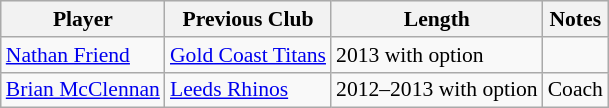<table class="wikitable" style="font-size:90%">
<tr bgcolor="#efefef">
<th>Player</th>
<th>Previous Club</th>
<th>Length</th>
<th>Notes</th>
</tr>
<tr>
<td><a href='#'>Nathan Friend</a></td>
<td><a href='#'>Gold Coast Titans</a></td>
<td>2013 with option</td>
<td></td>
</tr>
<tr>
<td><a href='#'>Brian McClennan</a></td>
<td><a href='#'>Leeds Rhinos</a></td>
<td>2012–2013 with option</td>
<td>Coach</td>
</tr>
</table>
